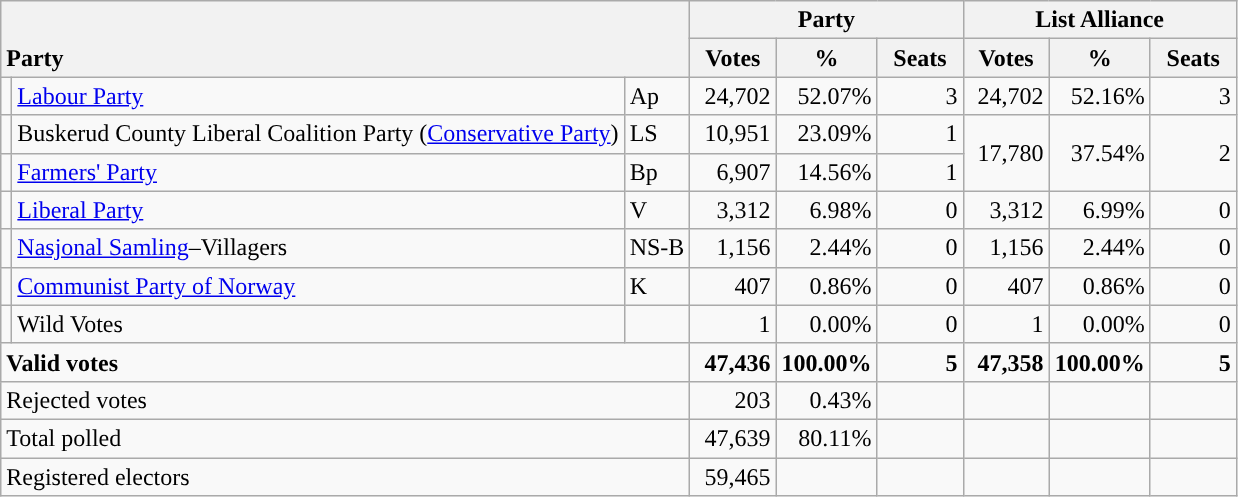<table class="wikitable" border="1" style="text-align:right;">
<tr>
<th style="text-align:left;" valign=bottom rowspan=2 colspan=3>Party</th>
<th colspan=3>Party</th>
<th colspan=3>List Alliance</th>
</tr>
<tr>
<th align=center valign=bottom width="50">Votes</th>
<th align=center valign=bottom width="50">%</th>
<th align=center valign=bottom width="50">Seats</th>
<th align=center valign=bottom width="50">Votes</th>
<th align=center valign=bottom width="50">%</th>
<th align=center valign=bottom width="50">Seats</th>
</tr>
<tr>
<td style="color:inherit;background:"></td>
<td align=left><a href='#'>Labour Party</a></td>
<td align=left>Ap</td>
<td>24,702</td>
<td>52.07%</td>
<td>3</td>
<td>24,702</td>
<td>52.16%</td>
<td>3</td>
</tr>
<tr>
<td></td>
<td align=left>Buskerud County Liberal Coalition Party (<a href='#'>Conservative Party</a>)</td>
<td align=left>LS</td>
<td>10,951</td>
<td>23.09%</td>
<td>1</td>
<td rowspan=2>17,780</td>
<td rowspan=2>37.54%</td>
<td rowspan=2>2</td>
</tr>
<tr>
<td style="color:inherit;background:"></td>
<td align=left><a href='#'>Farmers' Party</a></td>
<td align=left>Bp</td>
<td>6,907</td>
<td>14.56%</td>
<td>1</td>
</tr>
<tr>
<td style="color:inherit;background:"></td>
<td align=left><a href='#'>Liberal Party</a></td>
<td align=left>V</td>
<td>3,312</td>
<td>6.98%</td>
<td>0</td>
<td>3,312</td>
<td>6.99%</td>
<td>0</td>
</tr>
<tr>
<td></td>
<td align=left><a href='#'>Nasjonal Samling</a>–Villagers</td>
<td align=left>NS-B</td>
<td>1,156</td>
<td>2.44%</td>
<td>0</td>
<td>1,156</td>
<td>2.44%</td>
<td>0</td>
</tr>
<tr>
<td style="color:inherit;background:"></td>
<td align=left><a href='#'>Communist Party of Norway</a></td>
<td align=left>K</td>
<td>407</td>
<td>0.86%</td>
<td>0</td>
<td>407</td>
<td>0.86%</td>
<td>0</td>
</tr>
<tr>
<td></td>
<td align=left>Wild Votes</td>
<td align=left></td>
<td>1</td>
<td>0.00%</td>
<td>0</td>
<td>1</td>
<td>0.00%</td>
<td>0</td>
</tr>
<tr style="font-weight:bold">
<td align=left colspan=3>Valid votes</td>
<td>47,436</td>
<td>100.00%</td>
<td>5</td>
<td>47,358</td>
<td>100.00%</td>
<td>5</td>
</tr>
<tr>
<td align=left colspan=3>Rejected votes</td>
<td>203</td>
<td>0.43%</td>
<td></td>
<td></td>
<td></td>
<td></td>
</tr>
<tr>
<td align=left colspan=3>Total polled</td>
<td>47,639</td>
<td>80.11%</td>
<td></td>
<td></td>
<td></td>
<td></td>
</tr>
<tr>
<td align=left colspan=3>Registered electors</td>
<td>59,465</td>
<td></td>
<td></td>
<td></td>
<td></td>
<td></td>
</tr>
</table>
